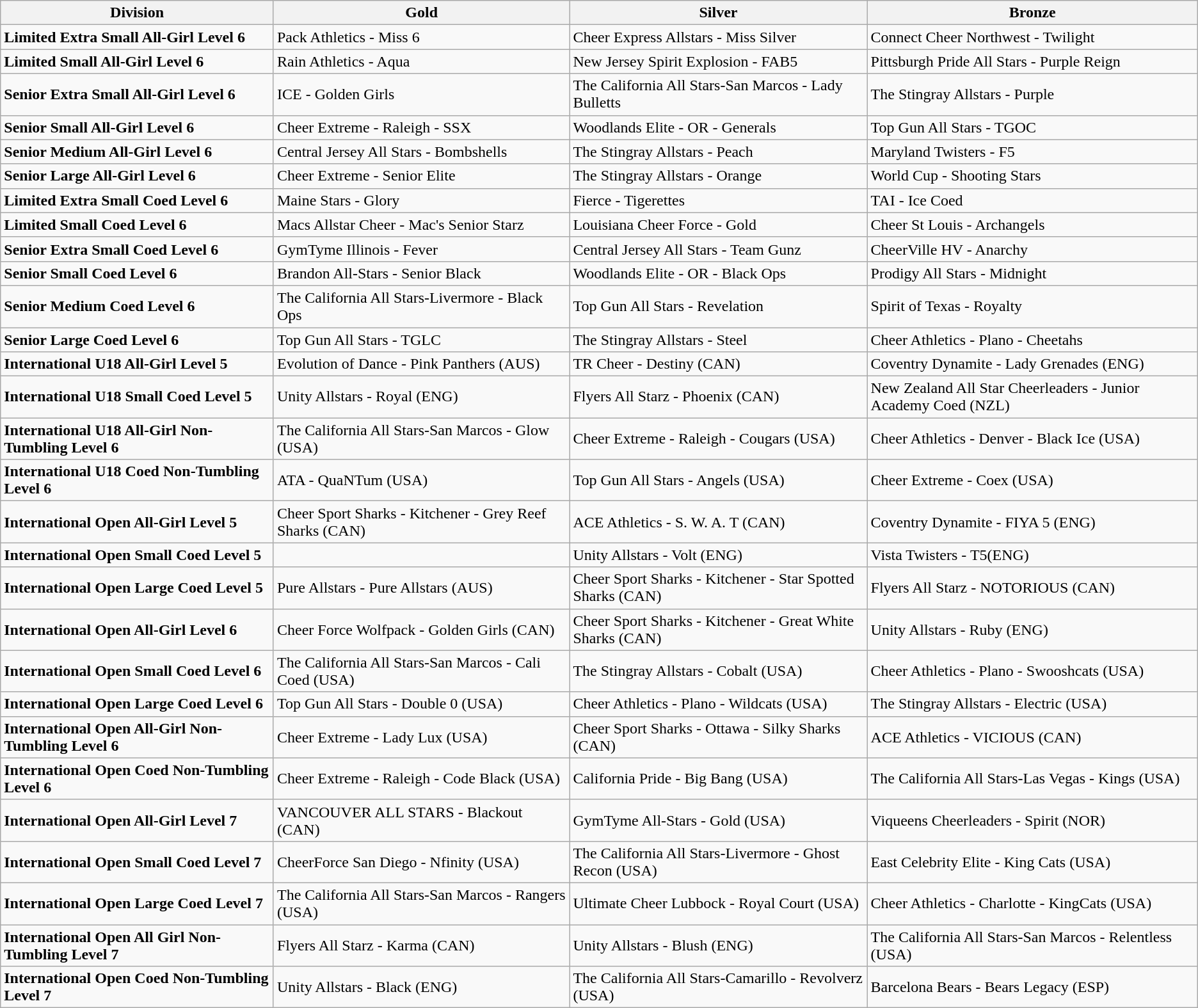<table class="wikitable">
<tr>
<th>Division</th>
<th>Gold</th>
<th>Silver</th>
<th>Bronze</th>
</tr>
<tr>
<td><strong>Limited Extra Small All-Girl</strong> <strong>Level 6</strong></td>
<td>Pack Athletics - Miss 6</td>
<td>Cheer Express Allstars - Miss Silver</td>
<td>Connect Cheer Northwest - Twilight</td>
</tr>
<tr>
<td><strong>Limited Small All-Girl</strong> <strong>Level 6</strong></td>
<td>Rain Athletics - Aqua</td>
<td>New Jersey Spirit Explosion - FAB5</td>
<td>Pittsburgh Pride All Stars - Purple Reign</td>
</tr>
<tr>
<td><strong>Senior Extra Small All-Girl</strong> <strong>Level 6</strong></td>
<td>ICE - Golden Girls</td>
<td>The California All Stars-San Marcos - Lady Bulletts</td>
<td>The Stingray Allstars - Purple</td>
</tr>
<tr>
<td><strong>Senior Small All-Girl Level 6</strong></td>
<td>Cheer Extreme - Raleigh - SSX</td>
<td>Woodlands Elite - OR - Generals</td>
<td>Top Gun All Stars - TGOC</td>
</tr>
<tr>
<td><strong>Senior Medium All-Girl</strong> <strong>Level 6</strong></td>
<td>Central Jersey All Stars - Bombshells</td>
<td>The Stingray Allstars - Peach</td>
<td>Maryland Twisters - F5</td>
</tr>
<tr>
<td><strong>Senior Large All-Girl Level 6</strong></td>
<td>Cheer Extreme - Senior Elite</td>
<td>The Stingray Allstars - Orange</td>
<td>World Cup - Shooting Stars</td>
</tr>
<tr>
<td><strong>Limited Extra Small Coed</strong> <strong>Level 6</strong></td>
<td>Maine Stars - Glory</td>
<td>Fierce - Tigerettes</td>
<td>TAI - Ice Coed</td>
</tr>
<tr>
<td><strong>Limited Small Coed Level 6</strong></td>
<td>Macs Allstar Cheer - Mac's Senior Starz</td>
<td>Louisiana Cheer Force - Gold</td>
<td>Cheer St Louis - Archangels</td>
</tr>
<tr>
<td><strong>Senior Extra Small Coed</strong> <strong>Level 6</strong></td>
<td>GymTyme Illinois - Fever</td>
<td>Central Jersey All Stars - Team Gunz</td>
<td>CheerVille HV - Anarchy</td>
</tr>
<tr>
<td><strong>Senior Small Coed Level 6</strong></td>
<td>Brandon All-Stars - Senior Black</td>
<td>Woodlands Elite - OR - Black Ops</td>
<td>Prodigy All Stars - Midnight</td>
</tr>
<tr>
<td><strong>Senior Medium Coed Level</strong> <strong>6</strong></td>
<td>The California All Stars-Livermore - Black Ops</td>
<td>Top Gun All Stars - Revelation</td>
<td>Spirit of Texas - Royalty</td>
</tr>
<tr>
<td><strong>Senior Large Coed Level 6</strong></td>
<td>Top Gun All Stars - TGLC</td>
<td>The Stingray Allstars - Steel</td>
<td>Cheer Athletics - Plano - Cheetahs</td>
</tr>
<tr>
<td><strong>International U18 All-Girl</strong> <strong>Level 5</strong></td>
<td>Evolution of Dance - Pink Panthers (AUS)</td>
<td>TR Cheer - Destiny (CAN)</td>
<td>Coventry Dynamite - Lady Grenades (ENG)</td>
</tr>
<tr>
<td><strong>International U18 Small</strong> <strong>Coed Level 5</strong></td>
<td>Unity Allstars - Royal (ENG)</td>
<td>Flyers All Starz - Phoenix (CAN)</td>
<td>New Zealand All Star Cheerleaders - Junior Academy Coed (NZL)</td>
</tr>
<tr>
<td><strong>International U18 All-Girl</strong> <strong>Non-Tumbling Level 6</strong></td>
<td>The California All Stars-San Marcos - Glow (USA)</td>
<td>Cheer Extreme - Raleigh - Cougars (USA)</td>
<td>Cheer Athletics - Denver - Black Ice (USA)</td>
</tr>
<tr>
<td><strong>International U18 Coed Non-Tumbling Level 6</strong></td>
<td>ATA - QuaNTum (USA)</td>
<td>Top Gun All Stars - Angels (USA)</td>
<td>Cheer Extreme - Coex (USA)</td>
</tr>
<tr>
<td><strong>International Open All-Girl</strong> <strong>Level 5</strong></td>
<td>Cheer Sport Sharks - Kitchener - Grey Reef Sharks (CAN)</td>
<td>ACE Athletics - S. W. A. T (CAN)</td>
<td>Coventry Dynamite - FIYA 5 (ENG)</td>
</tr>
<tr>
<td><strong>International Open Small</strong> <strong>Coed Level 5</strong></td>
<td></td>
<td>Unity Allstars - Volt (ENG)</td>
<td>Vista Twisters - T5(ENG)</td>
</tr>
<tr>
<td><strong>International Open Large</strong> <strong>Coed Level 5</strong></td>
<td>Pure Allstars - Pure Allstars (AUS)</td>
<td>Cheer Sport Sharks - Kitchener - Star Spotted Sharks (CAN)</td>
<td>Flyers All Starz - NOTORIOUS (CAN)</td>
</tr>
<tr>
<td><strong>International Open All-Girl</strong> <strong>Level 6</strong></td>
<td>Cheer Force Wolfpack - Golden Girls (CAN)</td>
<td>Cheer Sport Sharks - Kitchener - Great White Sharks (CAN)</td>
<td>Unity Allstars - Ruby (ENG)</td>
</tr>
<tr>
<td><strong>International Open Small</strong> <strong>Coed Level 6</strong></td>
<td>The California All Stars-San Marcos - Cali Coed (USA)</td>
<td>The Stingray Allstars - Cobalt (USA)</td>
<td>Cheer Athletics - Plano - Swooshcats (USA)</td>
</tr>
<tr>
<td><strong>International Open Large</strong> <strong>Coed Level 6</strong></td>
<td>Top Gun All Stars - Double 0 (USA)</td>
<td>Cheer Athletics - Plano - Wildcats (USA)</td>
<td>The Stingray Allstars - Electric (USA)</td>
</tr>
<tr>
<td><strong>International Open All-Girl</strong> <strong>Non-Tumbling Level 6</strong></td>
<td>Cheer Extreme - Lady Lux (USA)</td>
<td>Cheer Sport Sharks - Ottawa - Silky Sharks (CAN)</td>
<td>ACE Athletics - VICIOUS (CAN)</td>
</tr>
<tr>
<td><strong>International Open Coed</strong> <strong>Non-Tumbling Level 6</strong></td>
<td>Cheer Extreme - Raleigh - Code Black (USA)</td>
<td>California Pride - Big Bang (USA)</td>
<td>The California All Stars-Las Vegas - Kings (USA)</td>
</tr>
<tr>
<td><strong>International Open All-Girl</strong> <strong>Level 7</strong></td>
<td>VANCOUVER ALL STARS - Blackout (CAN)</td>
<td>GymTyme All-Stars - Gold (USA)</td>
<td>Viqueens Cheerleaders - Spirit (NOR)</td>
</tr>
<tr>
<td><strong>International Open Small</strong> <strong>Coed Level 7</strong></td>
<td>CheerForce San Diego - Nfinity (USA)</td>
<td>The California All Stars-Livermore - Ghost Recon (USA)</td>
<td>East Celebrity Elite - King Cats (USA)</td>
</tr>
<tr>
<td><strong>International Open Large</strong> <strong>Coed Level 7</strong></td>
<td>The California All Stars-San Marcos - Rangers (USA)</td>
<td>Ultimate Cheer Lubbock - Royal Court (USA)</td>
<td>Cheer Athletics - Charlotte - KingCats (USA)</td>
</tr>
<tr>
<td><strong>International Open All Girl</strong> <strong>Non-Tumbling Level 7</strong></td>
<td>Flyers All Starz - Karma (CAN)</td>
<td>Unity Allstars - Blush (ENG)</td>
<td>The California All Stars-San Marcos - Relentless (USA)</td>
</tr>
<tr>
<td><strong>International Open Coed</strong> <strong>Non-Tumbling Level 7</strong></td>
<td>Unity Allstars - Black (ENG)</td>
<td>The California All Stars-Camarillo - Revolverz (USA)</td>
<td>Barcelona Bears - Bears Legacy (ESP)</td>
</tr>
</table>
